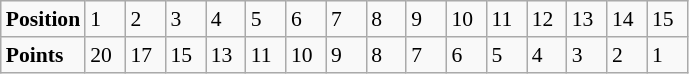<table class="wikitable" style="font-size: 90%;">
<tr>
<td><strong>Position</strong></td>
<td width=20>1</td>
<td width=20>2</td>
<td width=20>3</td>
<td width=20>4</td>
<td width=20>5</td>
<td width=20>6</td>
<td width=20>7</td>
<td width=20>8</td>
<td width=20>9</td>
<td width=20>10</td>
<td width=20>11</td>
<td width=20>12</td>
<td width=20>13</td>
<td width=20>14</td>
<td width=20>15</td>
</tr>
<tr>
<td><strong>Points</strong></td>
<td>20</td>
<td>17</td>
<td>15</td>
<td>13</td>
<td>11</td>
<td>10</td>
<td>9</td>
<td>8</td>
<td>7</td>
<td>6</td>
<td>5</td>
<td>4</td>
<td>3</td>
<td>2</td>
<td>1</td>
</tr>
</table>
